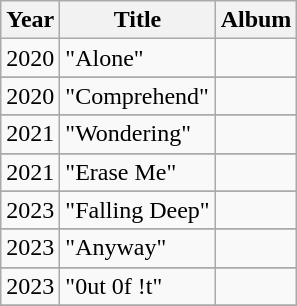<table class="wikitable sortable">
<tr>
<th>Year</th>
<th>Title</th>
<th>Album</th>
</tr>
<tr>
<td>2020</td>
<td>"Alone"</td>
<td></td>
</tr>
<tr>
</tr>
<tr>
<td>2020</td>
<td>"Comprehend"</td>
<td></td>
</tr>
<tr>
</tr>
<tr>
<td>2021</td>
<td>"Wondering"</td>
<td></td>
</tr>
<tr>
</tr>
<tr>
<td>2021</td>
<td>"Erase Me"</td>
<td></td>
</tr>
<tr>
</tr>
<tr>
<td>2023</td>
<td>"Falling Deep"</td>
<td></td>
</tr>
<tr>
</tr>
<tr>
<td>2023</td>
<td>"Anyway"</td>
<td></td>
</tr>
<tr>
</tr>
<tr>
<td>2023</td>
<td>"0ut 0f !t"</td>
<td></td>
</tr>
<tr>
</tr>
</table>
